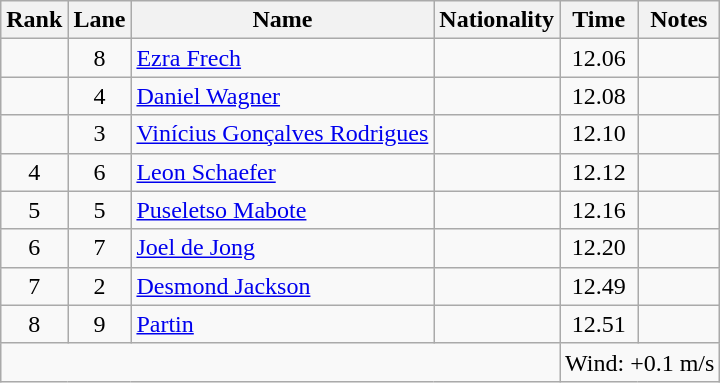<table class="wikitable sortable" style="text-align:center">
<tr>
<th>Rank</th>
<th>Lane</th>
<th>Name</th>
<th>Nationality</th>
<th>Time</th>
<th>Notes</th>
</tr>
<tr>
<td></td>
<td>8</td>
<td align="left"><a href='#'>Ezra Frech</a></td>
<td align="left"></td>
<td>12.06</td>
<td></td>
</tr>
<tr>
<td></td>
<td>4</td>
<td align="left"><a href='#'>Daniel Wagner</a></td>
<td align="left"></td>
<td>12.08</td>
<td></td>
</tr>
<tr>
<td></td>
<td>3</td>
<td align="left"><a href='#'>Vinícius Gonçalves Rodrigues</a></td>
<td align="left"></td>
<td>12.10</td>
<td></td>
</tr>
<tr>
<td>4</td>
<td>6</td>
<td align="left"><a href='#'>Leon Schaefer</a></td>
<td align="left"></td>
<td>12.12</td>
<td></td>
</tr>
<tr>
<td>5</td>
<td>5</td>
<td align="left"><a href='#'>Puseletso Mabote</a></td>
<td align="left"></td>
<td>12.16</td>
<td></td>
</tr>
<tr>
<td>6</td>
<td>7</td>
<td align="left"><a href='#'>Joel de Jong</a></td>
<td align="left"></td>
<td>12.20</td>
<td></td>
</tr>
<tr>
<td>7</td>
<td>2</td>
<td align="left"><a href='#'>Desmond Jackson</a></td>
<td align="left"></td>
<td>12.49</td>
<td></td>
</tr>
<tr>
<td>8</td>
<td>9</td>
<td align="left"><a href='#'>Partin</a></td>
<td align="left"></td>
<td>12.51</td>
<td></td>
</tr>
<tr class="sortbottom">
<td colspan="4"></td>
<td colspan="2" style="text-align:left;">Wind: +0.1 m/s</td>
</tr>
</table>
